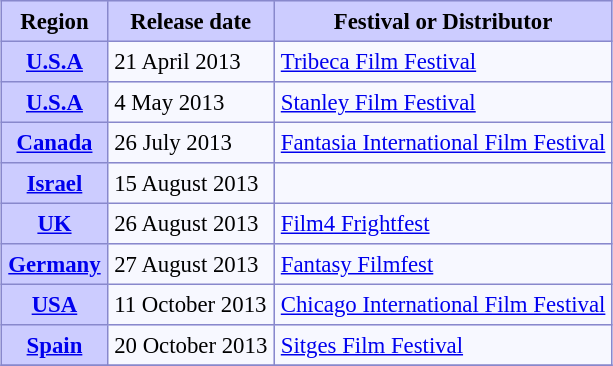<table border=1 align=left cellpadding=4 cellspacing=0 width=300 style="margin: 0 0 1em 1em; background: #ccccff; border: 1px #8888cc solid; border-collapse: collapse; font-size: 95%;">
<tr style=background:#ccccff>
<th>Region</th>
<th>Release date</th>
<th>Festival or Distributor</th>
</tr>
<tr>
<th style="background: #ccccff;"><a href='#'>U.S.A</a></th>
<td style="background: #f7f8ff; white-space: nowrap;">21 April 2013</td>
<td style="background: #f7f8ff; white-space: nowrap;"><a href='#'>Tribeca Film Festival</a></td>
</tr>
<tr>
<th style="background: #ccccff;"><a href='#'>U.S.A</a></th>
<td style="background: #f7f8ff; white-space: nowrap;">4 May 2013</td>
<td style="background: #f7f8ff; white-space: nowrap;"><a href='#'>Stanley Film Festival</a></td>
</tr>
<tr>
<th style="background: #ccccff;"><a href='#'>Canada</a></th>
<td style="background: #f7f8ff; white-space: nowrap;">26 July 2013</td>
<td style="background: #f7f8ff; white-space: nowrap;"><a href='#'>Fantasia International Film Festival</a></td>
</tr>
<tr>
<th style="background: #ccccff;"><a href='#'>Israel</a></th>
<td style="background: #f7f8ff; white-space: nowrap;">15 August 2013</td>
<td style="background: #f7f8ff; white-space: nowrap;"></td>
</tr>
<tr>
<th style="background: #ccccff;"><a href='#'>UK</a></th>
<td style="background: #f7f8ff; white-space: nowrap;">26 August 2013</td>
<td style="background: #f7f8ff; white-space: nowrap;"><a href='#'>Film4 Frightfest</a></td>
</tr>
<tr>
<th style="background: #ccccff;"><a href='#'>Germany</a></th>
<td style="background: #f7f8ff; white-space: nowrap;">27 August 2013</td>
<td style="background: #f7f8ff; white-space: nowrap;"><a href='#'>Fantasy Filmfest</a></td>
</tr>
<tr>
<th style="background: #ccccff;"><a href='#'>USA</a></th>
<td style="background: #f7f8ff; white-space: nowrap;">11 October 2013</td>
<td style="background: #f7f8ff; white-space: nowrap;"><a href='#'>Chicago International Film Festival</a></td>
</tr>
<tr>
<th style="background: #ccccff;"><a href='#'>Spain</a></th>
<td style="background: #f7f8ff; white-space: nowrap;">20 October 2013</td>
<td style="background: #f7f8ff; white-space: nowrap;"><a href='#'>Sitges Film Festival</a></td>
</tr>
<tr>
</tr>
</table>
